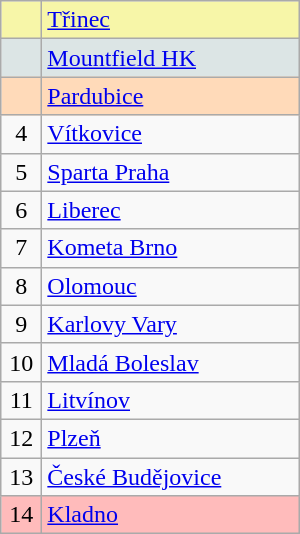<table class="wikitable" style="width:200px;">
<tr style="background:#F7F6A8;">
<td align=center style="width:20px;"></td>
<td><a href='#'>Třinec</a></td>
</tr>
<tr style="background:#DCE5E5;">
<td align=center></td>
<td><a href='#'>Mountfield HK</a></td>
</tr>
<tr style="background:#FFDAB9;">
<td align=center></td>
<td><a href='#'>Pardubice</a></td>
</tr>
<tr>
<td align=center>4</td>
<td><a href='#'>Vítkovice</a></td>
</tr>
<tr>
<td align=center>5</td>
<td><a href='#'>Sparta Praha</a></td>
</tr>
<tr>
<td align=center>6</td>
<td><a href='#'>Liberec</a></td>
</tr>
<tr>
<td align=center>7</td>
<td><a href='#'>Kometa Brno</a></td>
</tr>
<tr>
<td align=center>8</td>
<td><a href='#'>Olomouc</a></td>
</tr>
<tr>
<td align=center>9</td>
<td><a href='#'>Karlovy Vary</a></td>
</tr>
<tr>
<td align=center>10</td>
<td><a href='#'>Mladá Boleslav</a></td>
</tr>
<tr>
<td align=center>11</td>
<td><a href='#'>Litvínov</a></td>
</tr>
<tr>
<td align=center>12</td>
<td><a href='#'>Plzeň</a></td>
</tr>
<tr>
<td align=center>13</td>
<td><a href='#'>České Budějovice</a></td>
</tr>
<tr style="background:#ffbbbb;">
<td align=center>14</td>
<td><a href='#'>Kladno</a></td>
</tr>
</table>
